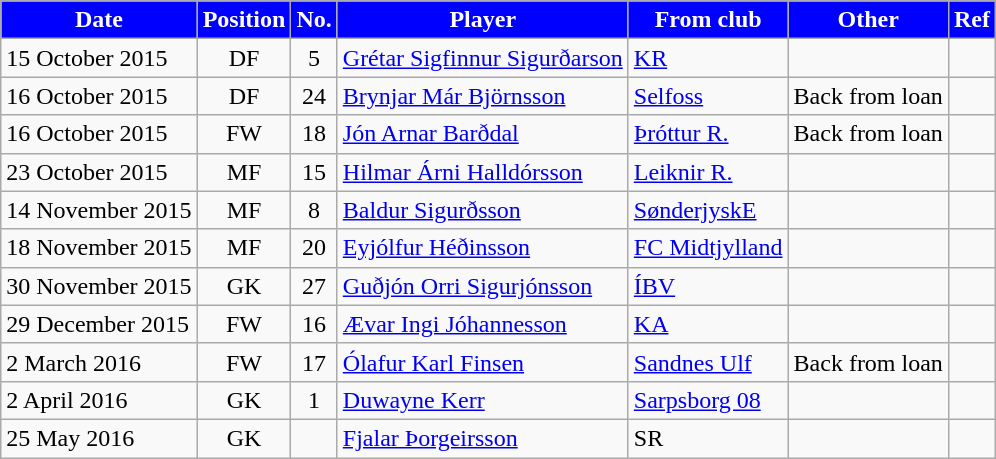<table class="wikitable sortable">
<tr>
<th style="background:#0000FF; color:white;">Date</th>
<th style="background:#0000FF; color:white;">Position</th>
<th style="background:#0000FF; color:white;">No.</th>
<th style="background:#0000FF; color:white;">Player</th>
<th style="background:#0000FF; color:white;">From club</th>
<th style="background:#0000FF; color:white;">Other</th>
<th style="background:#0000FF; color:white;">Ref</th>
</tr>
<tr>
<td>15 October 2015</td>
<td style="text-align:center;">DF</td>
<td style="text-align:center;">5</td>
<td style="text-align:left;"> <a href='#'>Grétar Sigfinnur Sigurðarson</a></td>
<td style="text-align:left;"> <a href='#'>KR</a></td>
<td style="text-align:center;"></td>
<td></td>
</tr>
<tr>
<td>16 October 2015</td>
<td style="text-align:center;">DF</td>
<td style="text-align:center;">24</td>
<td style="text-align:left;"> <a href='#'>Brynjar Már Björnsson</a></td>
<td style="text-align:left;"> <a href='#'>Selfoss</a></td>
<td style="text-align:center;">Back from loan</td>
<td></td>
</tr>
<tr>
<td>16 October 2015</td>
<td style="text-align:center;">FW</td>
<td style="text-align:center;">18</td>
<td style="text-align:left;"> <a href='#'>Jón Arnar Barðdal</a></td>
<td style="text-align:left;"> <a href='#'>Þróttur R.</a></td>
<td style="text-align:center;">Back from loan</td>
<td></td>
</tr>
<tr>
<td>23 October 2015</td>
<td style="text-align:center;">MF</td>
<td style="text-align:center;">15</td>
<td style="text-align:left;"> <a href='#'>Hilmar Árni Halldórsson</a></td>
<td style="text-align:left;"> <a href='#'>Leiknir R.</a></td>
<td style="text-align:center;"></td>
<td></td>
</tr>
<tr>
<td>14 November 2015</td>
<td style="text-align:center;">MF</td>
<td style="text-align:center;">8</td>
<td style="text-align:left;"> <a href='#'>Baldur Sigurðsson</a></td>
<td style="text-align:left;"> <a href='#'>SønderjyskE</a></td>
<td style="text-align:center;"></td>
<td></td>
</tr>
<tr>
<td>18 November 2015</td>
<td style="text-align:center;">MF</td>
<td style="text-align:center;">20</td>
<td style="text-align:left;"> <a href='#'>Eyjólfur Héðinsson</a></td>
<td style="text-align:left;"> <a href='#'>FC Midtjylland</a></td>
<td style="text-align:center;"></td>
<td></td>
</tr>
<tr>
<td>30 November 2015</td>
<td style="text-align:center;">GK</td>
<td style="text-align:center;">27</td>
<td style="text-align:left;"> <a href='#'>Guðjón Orri Sigurjónsson</a></td>
<td style="text-align:left;"> <a href='#'>ÍBV</a></td>
<td style="text-align:center;"></td>
<td></td>
</tr>
<tr>
<td>29 December 2015</td>
<td style="text-align:center;">FW</td>
<td style="text-align:center;">16</td>
<td style="text-align:left;"> <a href='#'>Ævar Ingi Jóhannesson</a></td>
<td style="text-align:left;"> <a href='#'>KA</a></td>
<td style="text-align:center;"></td>
<td></td>
</tr>
<tr>
<td>2 March 2016</td>
<td style="text-align:center;">FW</td>
<td style="text-align:center;">17</td>
<td style="text-align:left;"> <a href='#'>Ólafur Karl Finsen</a></td>
<td style="text-align:left;"> <a href='#'>Sandnes Ulf</a></td>
<td style="text-align:center;">Back from loan</td>
<td></td>
</tr>
<tr>
<td>2 April 2016</td>
<td style="text-align:center;">GK</td>
<td style="text-align:center;">1</td>
<td style="text-align:left;"> <a href='#'>Duwayne Kerr</a></td>
<td style="text-align:left;"> <a href='#'>Sarpsborg 08</a></td>
<td style="text-align:center;"></td>
<td></td>
</tr>
<tr>
<td>25 May 2016</td>
<td style="text-align:center;">GK</td>
<td style="text-align:center;"></td>
<td style="text-align:left;"> <a href='#'>Fjalar Þorgeirsson</a></td>
<td style="text-align:left;"> SR</td>
<td style="text-align:center;"></td>
<td></td>
</tr>
</table>
